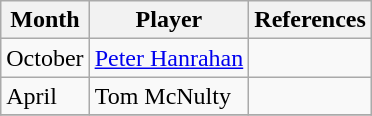<table class="wikitable">
<tr>
<th>Month</th>
<th>Player</th>
<th>References</th>
</tr>
<tr>
<td>October</td>
<td> <a href='#'>Peter Hanrahan</a></td>
<td align=center></td>
</tr>
<tr>
<td>April</td>
<td> Tom McNulty</td>
<td align=center></td>
</tr>
<tr>
</tr>
</table>
